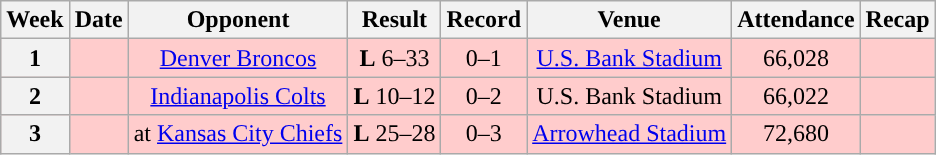<table class="wikitable" style="text-align:center">
<tr>
<th>Week</th>
<th>Date</th>
<th>Opponent</th>
<th>Result</th>
<th>Record</th>
<th>Venue</th>
<th>Attendance</th>
<th>Recap</th>
</tr>
<tr style="background:#fcc">
<th>1</th>
<td></td>
<td><a href='#'>Denver Broncos</a></td>
<td><strong>L</strong> 6–33</td>
<td>0–1</td>
<td><a href='#'>U.S. Bank Stadium</a></td>
<td>66,028</td>
<td></td>
</tr>
<tr style="background:#fcc">
<th>2</th>
<td></td>
<td><a href='#'>Indianapolis Colts</a></td>
<td><strong>L</strong> 10–12</td>
<td>0–2</td>
<td>U.S. Bank Stadium</td>
<td>66,022</td>
<td></td>
</tr>
<tr style="background:#fcc">
<th>3</th>
<td></td>
<td>at <a href='#'>Kansas City Chiefs</a></td>
<td><strong>L</strong> 25–28</td>
<td>0–3</td>
<td><a href='#'>Arrowhead Stadium</a></td>
<td>72,680</td>
<td></td>
</tr>
</table>
